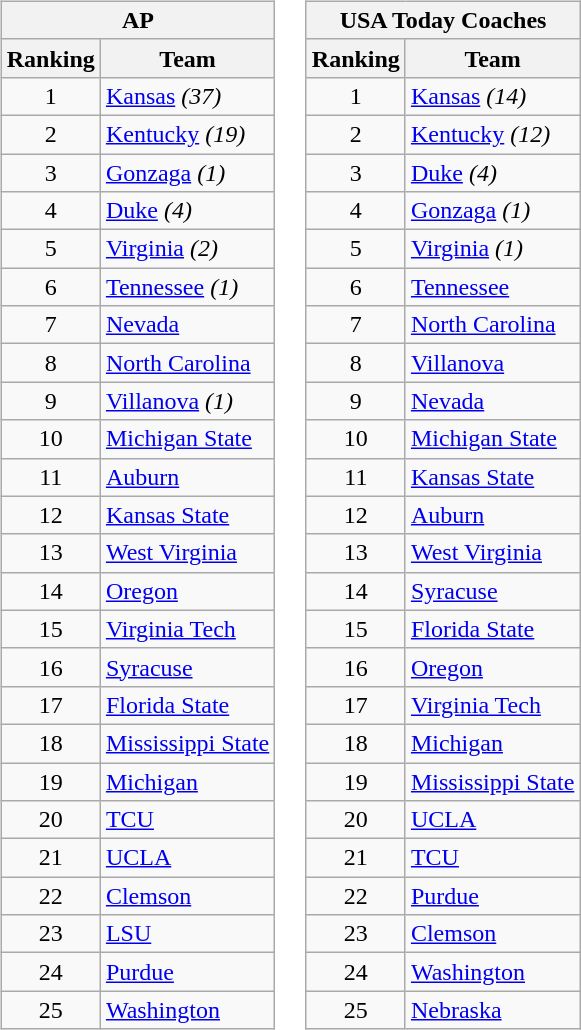<table>
<tr style="vertical-align:top;">
<td><br><table class="wikitable" style="text-align:center;">
<tr>
<th colspan=2>AP</th>
</tr>
<tr>
<th>Ranking</th>
<th>Team</th>
</tr>
<tr>
<td>1</td>
<td align=left><a href='#'>Kansas</a> <em>(37)</em></td>
</tr>
<tr>
<td>2</td>
<td align=left><a href='#'>Kentucky</a> <em>(19)</em></td>
</tr>
<tr>
<td>3</td>
<td align=left><a href='#'>Gonzaga</a> <em>(1)</em></td>
</tr>
<tr>
<td>4</td>
<td align=left><a href='#'>Duke</a> <em>(4)</em></td>
</tr>
<tr>
<td>5</td>
<td align=left><a href='#'>Virginia</a> <em>(2)</em></td>
</tr>
<tr>
<td>6</td>
<td align=left><a href='#'>Tennessee</a> <em>(1)</em></td>
</tr>
<tr>
<td>7</td>
<td align=left><a href='#'>Nevada</a></td>
</tr>
<tr>
<td>8</td>
<td align=left><a href='#'>North Carolina</a></td>
</tr>
<tr>
<td>9</td>
<td align=left><a href='#'>Villanova</a> <em>(1)</em></td>
</tr>
<tr>
<td>10</td>
<td align=left><a href='#'>Michigan State</a></td>
</tr>
<tr>
<td>11</td>
<td align=left><a href='#'>Auburn</a></td>
</tr>
<tr>
<td>12</td>
<td align=left><a href='#'>Kansas State</a></td>
</tr>
<tr>
<td>13</td>
<td align=left><a href='#'>West Virginia</a></td>
</tr>
<tr>
<td>14</td>
<td align=left><a href='#'>Oregon</a></td>
</tr>
<tr>
<td>15</td>
<td align=left><a href='#'>Virginia Tech</a></td>
</tr>
<tr>
<td>16</td>
<td align=left><a href='#'>Syracuse</a></td>
</tr>
<tr>
<td>17</td>
<td align=left><a href='#'>Florida State</a></td>
</tr>
<tr>
<td>18</td>
<td align=left><a href='#'>Mississippi State</a></td>
</tr>
<tr>
<td>19</td>
<td align=left><a href='#'>Michigan</a></td>
</tr>
<tr>
<td>20</td>
<td align=left><a href='#'>TCU</a></td>
</tr>
<tr>
<td>21</td>
<td align=left><a href='#'>UCLA</a></td>
</tr>
<tr>
<td>22</td>
<td align=left><a href='#'>Clemson</a></td>
</tr>
<tr>
<td>23</td>
<td align=left><a href='#'>LSU</a></td>
</tr>
<tr>
<td>24</td>
<td align=left><a href='#'>Purdue</a></td>
</tr>
<tr>
<td>25</td>
<td align=left><a href='#'>Washington</a></td>
</tr>
</table>
</td>
<td><br><table class="wikitable" style="text-align:center;">
<tr>
<th colspan=2>USA Today Coaches</th>
</tr>
<tr>
<th>Ranking</th>
<th>Team</th>
</tr>
<tr>
<td>1</td>
<td align=left><a href='#'>Kansas</a> <em>(14)</em></td>
</tr>
<tr>
<td>2</td>
<td align=left><a href='#'>Kentucky</a> <em>(12)</em></td>
</tr>
<tr>
<td>3</td>
<td align=left><a href='#'>Duke</a> <em>(4)</em></td>
</tr>
<tr>
<td>4</td>
<td align=left><a href='#'>Gonzaga</a> <em>(1)</em></td>
</tr>
<tr>
<td>5</td>
<td align=left><a href='#'>Virginia</a> <em>(1)</em></td>
</tr>
<tr>
<td>6</td>
<td align=left><a href='#'>Tennessee</a></td>
</tr>
<tr>
<td>7</td>
<td align=left><a href='#'>North Carolina</a></td>
</tr>
<tr>
<td>8</td>
<td align=left><a href='#'>Villanova</a></td>
</tr>
<tr>
<td>9</td>
<td align=left><a href='#'>Nevada</a></td>
</tr>
<tr>
<td>10</td>
<td align=left><a href='#'>Michigan State</a></td>
</tr>
<tr>
<td>11</td>
<td align=left><a href='#'>Kansas State</a></td>
</tr>
<tr>
<td>12</td>
<td align=left><a href='#'>Auburn</a></td>
</tr>
<tr>
<td>13</td>
<td align=left><a href='#'>West Virginia</a></td>
</tr>
<tr>
<td>14</td>
<td align=left><a href='#'>Syracuse</a></td>
</tr>
<tr>
<td>15</td>
<td align=left><a href='#'>Florida State</a></td>
</tr>
<tr>
<td>16</td>
<td align=left><a href='#'>Oregon</a></td>
</tr>
<tr>
<td>17</td>
<td align=left><a href='#'>Virginia Tech</a></td>
</tr>
<tr>
<td>18</td>
<td align=left><a href='#'>Michigan</a></td>
</tr>
<tr>
<td>19</td>
<td align=left><a href='#'>Mississippi State</a></td>
</tr>
<tr>
<td>20</td>
<td align=left><a href='#'>UCLA</a></td>
</tr>
<tr>
<td>21</td>
<td align=left><a href='#'>TCU</a></td>
</tr>
<tr>
<td>22</td>
<td align=left><a href='#'>Purdue</a></td>
</tr>
<tr>
<td>23</td>
<td align=left><a href='#'>Clemson</a></td>
</tr>
<tr>
<td>24</td>
<td align=left><a href='#'>Washington</a></td>
</tr>
<tr>
<td>25</td>
<td align=left><a href='#'>Nebraska</a></td>
</tr>
</table>
</td>
</tr>
</table>
